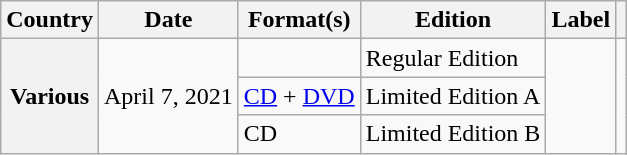<table class="wikitable plainrowheaders" border="1">
<tr>
<th>Country</th>
<th>Date</th>
<th>Format(s)</th>
<th>Edition</th>
<th>Label</th>
<th></th>
</tr>
<tr>
<th scope="row" rowspan="3">Various</th>
<td rowspan="3">April 7, 2021</td>
<td></td>
<td>Regular Edition</td>
<td rowspan="3"></td>
<td rowspan="3"></td>
</tr>
<tr>
<td><a href='#'>CD</a> + <a href='#'>DVD</a></td>
<td>Limited Edition A</td>
</tr>
<tr>
<td>CD</td>
<td>Limited Edition B</td>
</tr>
</table>
